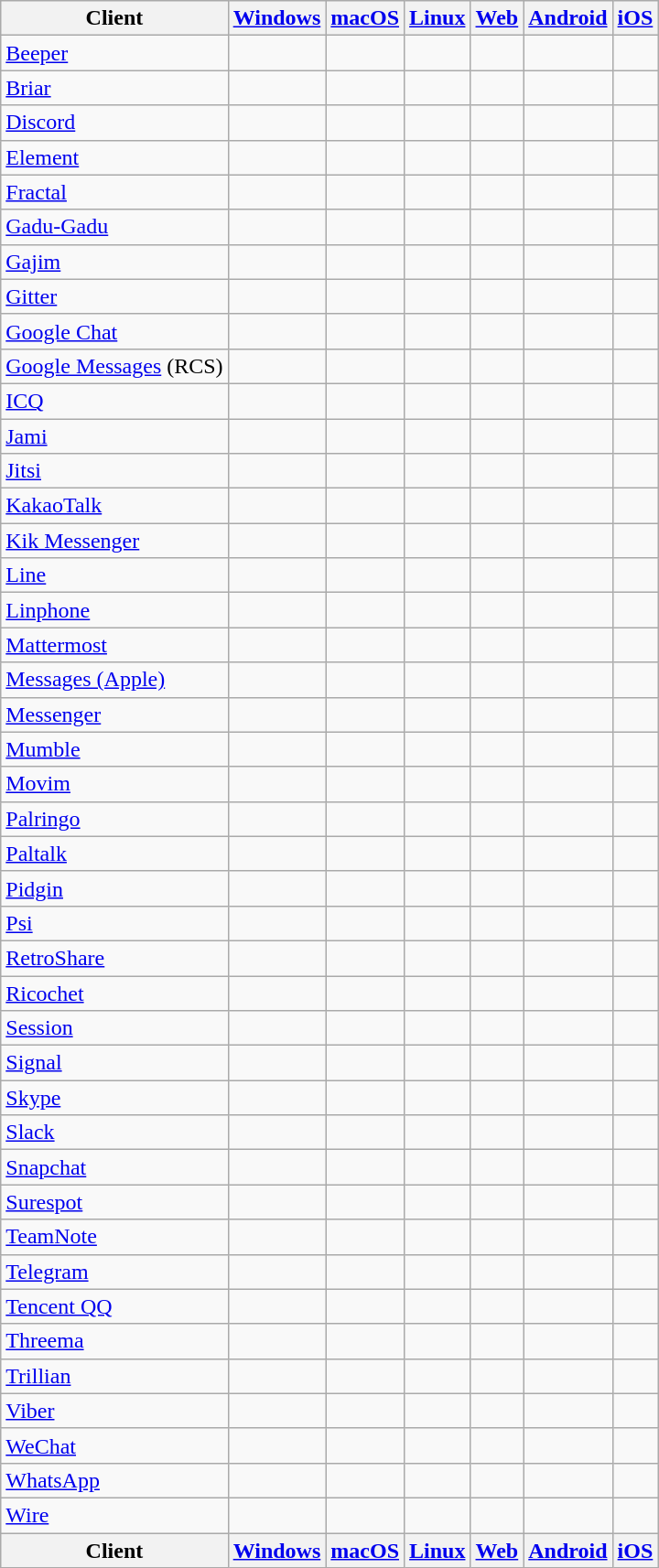<table class="wikitable sortable sort-under sticky-header">
<tr>
<th>Client</th>
<th><a href='#'>Windows</a></th>
<th><a href='#'>macOS</a></th>
<th><a href='#'>Linux</a></th>
<th><a href='#'>Web</a></th>
<th><a href='#'>Android</a></th>
<th><a href='#'>iOS</a></th>
</tr>
<tr>
<td><a href='#'>Beeper</a></td>
<td></td>
<td></td>
<td></td>
<td></td>
<td></td>
<td></td>
</tr>
<tr>
<td><a href='#'>Briar</a></td>
<td></td>
<td></td>
<td></td>
<td></td>
<td></td>
<td></td>
</tr>
<tr>
<td><a href='#'>Discord</a></td>
<td></td>
<td></td>
<td></td>
<td></td>
<td></td>
<td></td>
</tr>
<tr>
<td><a href='#'>Element</a></td>
<td></td>
<td></td>
<td></td>
<td></td>
<td></td>
<td></td>
</tr>
<tr>
<td><a href='#'>Fractal</a></td>
<td></td>
<td></td>
<td></td>
<td></td>
<td></td>
<td></td>
</tr>
<tr>
<td><a href='#'>Gadu-Gadu</a></td>
<td></td>
<td></td>
<td></td>
<td></td>
<td></td>
<td></td>
</tr>
<tr>
<td><a href='#'>Gajim</a></td>
<td></td>
<td></td>
<td></td>
<td></td>
<td></td>
<td></td>
</tr>
<tr>
<td><a href='#'>Gitter</a></td>
<td></td>
<td></td>
<td></td>
<td></td>
<td></td>
<td></td>
</tr>
<tr>
<td><a href='#'>Google Chat</a></td>
<td></td>
<td></td>
<td></td>
<td></td>
<td></td>
<td></td>
</tr>
<tr>
<td><a href='#'>Google Messages</a> (RCS)</td>
<td></td>
<td></td>
<td></td>
<td></td>
<td></td>
<td></td>
</tr>
<tr>
<td><a href='#'>ICQ</a></td>
<td></td>
<td></td>
<td></td>
<td></td>
<td></td>
<td></td>
</tr>
<tr>
<td><a href='#'>Jami</a></td>
<td></td>
<td></td>
<td></td>
<td></td>
<td></td>
<td></td>
</tr>
<tr>
<td><a href='#'>Jitsi</a></td>
<td></td>
<td></td>
<td></td>
<td></td>
<td></td>
<td></td>
</tr>
<tr>
<td><a href='#'>KakaoTalk</a></td>
<td></td>
<td></td>
<td></td>
<td></td>
<td></td>
<td></td>
</tr>
<tr>
<td><a href='#'>Kik Messenger</a></td>
<td></td>
<td></td>
<td></td>
<td></td>
<td></td>
<td></td>
</tr>
<tr>
<td><a href='#'>Line</a></td>
<td></td>
<td></td>
<td></td>
<td></td>
<td></td>
<td></td>
</tr>
<tr>
<td><a href='#'>Linphone</a></td>
<td></td>
<td></td>
<td></td>
<td></td>
<td></td>
<td></td>
</tr>
<tr>
<td><a href='#'>Mattermost</a></td>
<td></td>
<td></td>
<td></td>
<td></td>
<td></td>
<td></td>
</tr>
<tr>
<td><a href='#'>Messages (Apple)</a></td>
<td></td>
<td></td>
<td></td>
<td></td>
<td></td>
<td></td>
</tr>
<tr>
<td><a href='#'>Messenger</a></td>
<td></td>
<td></td>
<td></td>
<td></td>
<td></td>
<td></td>
</tr>
<tr>
<td><a href='#'>Mumble</a></td>
<td></td>
<td></td>
<td></td>
<td></td>
<td></td>
<td></td>
</tr>
<tr>
<td><a href='#'>Movim</a></td>
<td></td>
<td></td>
<td></td>
<td></td>
<td></td>
<td></td>
</tr>
<tr>
<td><a href='#'>Palringo</a></td>
<td></td>
<td></td>
<td></td>
<td></td>
<td></td>
<td></td>
</tr>
<tr>
<td><a href='#'>Paltalk</a></td>
<td></td>
<td></td>
<td></td>
<td></td>
<td></td>
<td></td>
</tr>
<tr>
<td><a href='#'>Pidgin</a></td>
<td></td>
<td></td>
<td></td>
<td></td>
<td></td>
<td></td>
</tr>
<tr>
<td><a href='#'>Psi</a></td>
<td></td>
<td></td>
<td></td>
<td></td>
<td></td>
<td></td>
</tr>
<tr>
<td><a href='#'>RetroShare</a></td>
<td></td>
<td></td>
<td></td>
<td></td>
<td></td>
<td></td>
</tr>
<tr>
<td><a href='#'>Ricochet</a></td>
<td></td>
<td></td>
<td></td>
<td></td>
<td></td>
<td></td>
</tr>
<tr>
<td><a href='#'>Session</a></td>
<td></td>
<td></td>
<td></td>
<td></td>
<td></td>
<td></td>
</tr>
<tr>
<td><a href='#'>Signal</a></td>
<td></td>
<td></td>
<td></td>
<td></td>
<td></td>
<td></td>
</tr>
<tr>
<td><a href='#'>Skype</a></td>
<td></td>
<td></td>
<td></td>
<td></td>
<td></td>
<td></td>
</tr>
<tr>
<td><a href='#'>Slack</a></td>
<td></td>
<td></td>
<td></td>
<td></td>
<td></td>
<td></td>
</tr>
<tr>
<td><a href='#'>Snapchat</a></td>
<td></td>
<td></td>
<td></td>
<td></td>
<td></td>
<td></td>
</tr>
<tr>
<td><a href='#'>Surespot</a></td>
<td></td>
<td></td>
<td></td>
<td></td>
<td></td>
<td></td>
</tr>
<tr>
<td><a href='#'>TeamNote</a></td>
<td></td>
<td></td>
<td></td>
<td></td>
<td></td>
<td></td>
</tr>
<tr>
<td><a href='#'>Telegram</a></td>
<td></td>
<td></td>
<td></td>
<td></td>
<td></td>
<td></td>
</tr>
<tr>
<td><a href='#'>Tencent QQ</a></td>
<td></td>
<td></td>
<td></td>
<td></td>
<td></td>
<td></td>
</tr>
<tr>
<td><a href='#'>Threema</a></td>
<td></td>
<td></td>
<td></td>
<td></td>
<td></td>
<td></td>
</tr>
<tr>
<td><a href='#'>Trillian</a></td>
<td></td>
<td></td>
<td></td>
<td></td>
<td></td>
<td></td>
</tr>
<tr>
<td><a href='#'>Viber</a></td>
<td></td>
<td></td>
<td></td>
<td></td>
<td></td>
<td></td>
</tr>
<tr>
<td><a href='#'>WeChat</a></td>
<td></td>
<td></td>
<td></td>
<td></td>
<td></td>
<td></td>
</tr>
<tr>
<td><a href='#'>WhatsApp</a></td>
<td></td>
<td></td>
<td></td>
<td></td>
<td></td>
<td></td>
</tr>
<tr>
<td><a href='#'>Wire</a></td>
<td></td>
<td></td>
<td></td>
<td></td>
<td></td>
<td></td>
</tr>
<tr>
<th>Client</th>
<th><a href='#'>Windows</a></th>
<th><a href='#'>macOS</a></th>
<th><a href='#'>Linux</a></th>
<th><a href='#'>Web</a></th>
<th><a href='#'>Android</a></th>
<th><a href='#'>iOS</a></th>
</tr>
</table>
